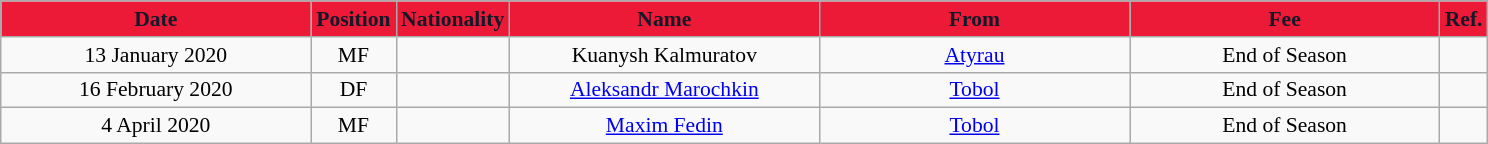<table class="wikitable"  style="text-align:center; font-size:90%; ">
<tr>
<th style="background:#EC1937; color:#141929; width:200px;">Date</th>
<th style="background:#EC1937; color:#141929; width:50px;">Position</th>
<th style="background:#EC1937; color:#141929; width:50px;">Nationality</th>
<th style="background:#EC1937; color:#141929; width:200px;">Name</th>
<th style="background:#EC1937; color:#141929; width:200px;">From</th>
<th style="background:#EC1937; color:#141929; width:200px;">Fee</th>
<th style="background:#EC1937; color:#141929; width:25px;">Ref.</th>
</tr>
<tr>
<td>13 January 2020</td>
<td>MF</td>
<td></td>
<td>Kuanysh Kalmuratov</td>
<td><a href='#'>Atyrau</a></td>
<td>End of Season</td>
<td></td>
</tr>
<tr>
<td>16 February 2020</td>
<td>DF</td>
<td></td>
<td><a href='#'>Aleksandr Marochkin</a></td>
<td><a href='#'>Tobol</a></td>
<td>End of Season</td>
<td></td>
</tr>
<tr>
<td>4 April 2020</td>
<td>MF</td>
<td></td>
<td><a href='#'>Maxim Fedin</a></td>
<td><a href='#'>Tobol</a></td>
<td>End of Season</td>
<td></td>
</tr>
</table>
